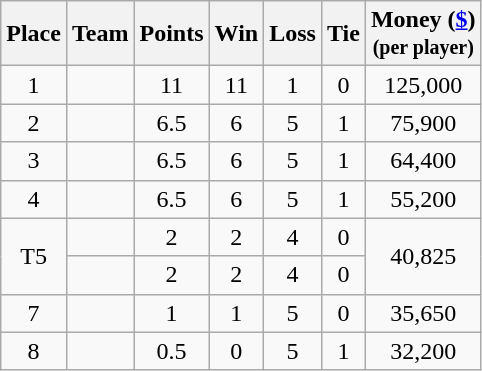<table class=wikitable style=text-align:center>
<tr>
<th>Place</th>
<th>Team</th>
<th>Points</th>
<th>Win</th>
<th>Loss</th>
<th>Tie</th>
<th>Money (<a href='#'>$</a>)<br><small>(per player)</small></th>
</tr>
<tr>
<td>1</td>
<td align=left></td>
<td>11</td>
<td>11</td>
<td>1</td>
<td>0</td>
<td>125,000</td>
</tr>
<tr>
<td>2</td>
<td align=left></td>
<td>6.5</td>
<td>6</td>
<td>5</td>
<td>1</td>
<td>75,900</td>
</tr>
<tr>
<td>3</td>
<td align=left></td>
<td>6.5</td>
<td>6</td>
<td>5</td>
<td>1</td>
<td>64,400</td>
</tr>
<tr>
<td>4</td>
<td align=left></td>
<td>6.5</td>
<td>6</td>
<td>5</td>
<td>1</td>
<td>55,200</td>
</tr>
<tr>
<td rowspan=2>T5</td>
<td align=left></td>
<td>2</td>
<td>2</td>
<td>4</td>
<td>0</td>
<td rowspan=2>40,825</td>
</tr>
<tr>
<td align=left></td>
<td>2</td>
<td>2</td>
<td>4</td>
<td>0</td>
</tr>
<tr>
<td>7</td>
<td align=left></td>
<td>1</td>
<td>1</td>
<td>5</td>
<td>0</td>
<td>35,650</td>
</tr>
<tr>
<td>8</td>
<td align=left></td>
<td>0.5</td>
<td>0</td>
<td>5</td>
<td>1</td>
<td>32,200</td>
</tr>
</table>
